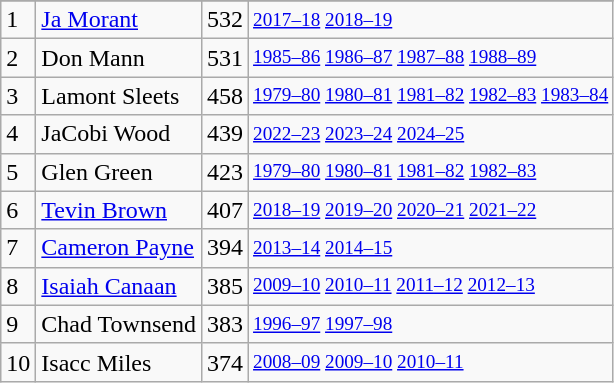<table class="wikitable">
<tr>
</tr>
<tr>
<td>1</td>
<td><a href='#'>Ja Morant</a></td>
<td>532</td>
<td style="font-size:80%;"><a href='#'>2017–18</a> <a href='#'>2018–19</a></td>
</tr>
<tr>
<td>2</td>
<td>Don Mann</td>
<td>531</td>
<td style="font-size:80%;"><a href='#'>1985–86</a> <a href='#'>1986–87</a> <a href='#'>1987–88</a> <a href='#'>1988–89</a></td>
</tr>
<tr>
<td>3</td>
<td>Lamont Sleets</td>
<td>458</td>
<td style="font-size:80%;"><a href='#'>1979–80</a> <a href='#'>1980–81</a> <a href='#'>1981–82</a> <a href='#'>1982–83</a> <a href='#'>1983–84</a></td>
</tr>
<tr>
<td>4</td>
<td>JaCobi Wood</td>
<td>439</td>
<td style="font-size:80%;"><a href='#'>2022–23</a> <a href='#'>2023–24</a> <a href='#'>2024–25</a></td>
</tr>
<tr>
<td>5</td>
<td>Glen Green</td>
<td>423</td>
<td style="font-size:80%;"><a href='#'>1979–80</a> <a href='#'>1980–81</a> <a href='#'>1981–82</a> <a href='#'>1982–83</a></td>
</tr>
<tr>
<td>6</td>
<td><a href='#'>Tevin Brown</a></td>
<td>407</td>
<td style="font-size:80%;"><a href='#'>2018–19</a> <a href='#'>2019–20</a> <a href='#'>2020–21</a> <a href='#'>2021–22</a></td>
</tr>
<tr>
<td>7</td>
<td><a href='#'>Cameron Payne</a></td>
<td>394</td>
<td style="font-size:80%;"><a href='#'>2013–14</a> <a href='#'>2014–15</a></td>
</tr>
<tr>
<td>8</td>
<td><a href='#'>Isaiah Canaan</a></td>
<td>385</td>
<td style="font-size:80%;"><a href='#'>2009–10</a> <a href='#'>2010–11</a> <a href='#'>2011–12</a> <a href='#'>2012–13</a></td>
</tr>
<tr>
<td>9</td>
<td>Chad Townsend</td>
<td>383</td>
<td style="font-size:80%;"><a href='#'>1996–97</a> <a href='#'>1997–98</a></td>
</tr>
<tr>
<td>10</td>
<td>Isacc Miles</td>
<td>374</td>
<td style="font-size:80%;"><a href='#'>2008–09</a> <a href='#'>2009–10</a> <a href='#'>2010–11</a></td>
</tr>
</table>
